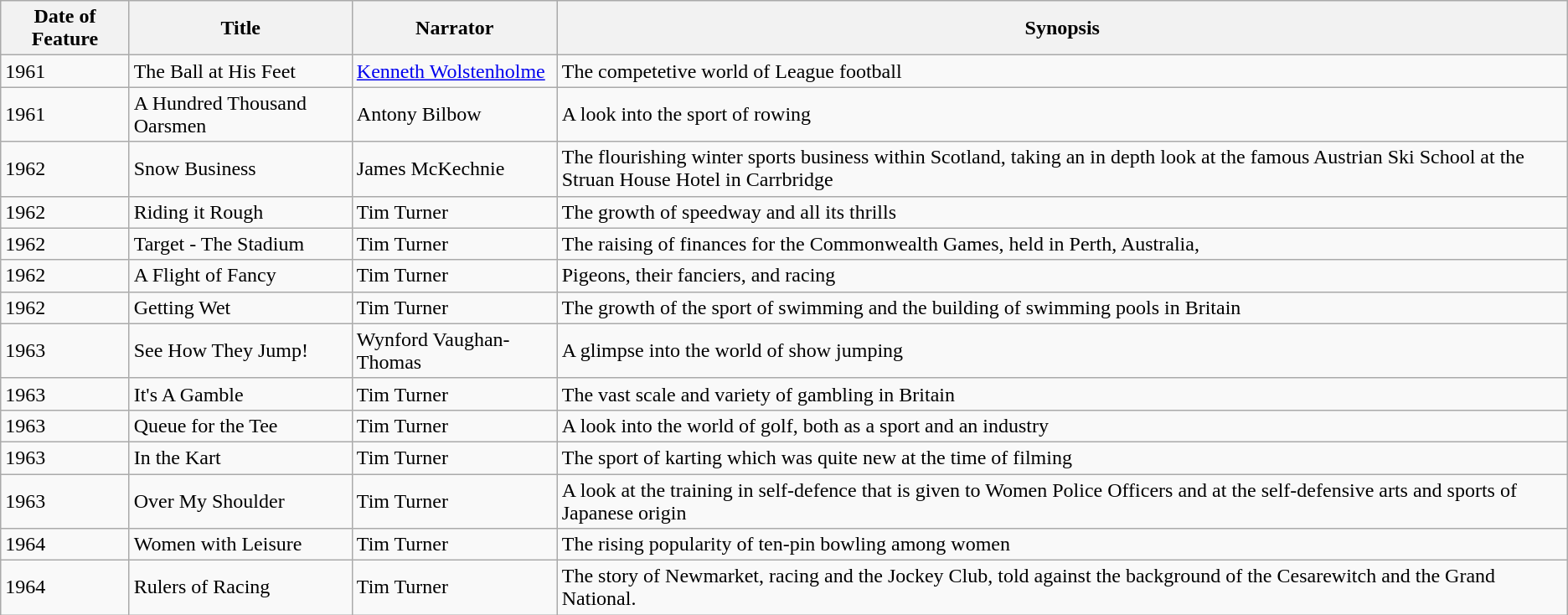<table class="wikitable">
<tr>
<th>Date of Feature</th>
<th>Title</th>
<th>Narrator</th>
<th>Synopsis</th>
</tr>
<tr>
<td>1961</td>
<td>The Ball at His Feet</td>
<td><a href='#'>Kenneth Wolstenholme</a></td>
<td>The competetive world of League football</td>
</tr>
<tr>
<td>1961</td>
<td>A Hundred Thousand Oarsmen</td>
<td>Antony Bilbow</td>
<td>A look into the sport of rowing</td>
</tr>
<tr>
<td>1962</td>
<td>Snow Business</td>
<td>James McKechnie</td>
<td>The flourishing winter sports business within Scotland, taking an in depth look at the famous Austrian Ski School at the Struan House Hotel in Carrbridge</td>
</tr>
<tr>
<td>1962</td>
<td>Riding it Rough</td>
<td>Tim Turner</td>
<td>The growth of speedway and all its thrills</td>
</tr>
<tr>
<td>1962</td>
<td>Target - The Stadium</td>
<td>Tim Turner</td>
<td>The raising of finances for the Commonwealth Games, held in Perth, Australia,</td>
</tr>
<tr>
<td>1962</td>
<td>A Flight of Fancy</td>
<td>Tim Turner</td>
<td>Pigeons, their fanciers, and racing</td>
</tr>
<tr>
<td>1962</td>
<td>Getting Wet</td>
<td>Tim Turner</td>
<td>The growth of the sport of swimming and the building of swimming pools in Britain</td>
</tr>
<tr>
<td>1963</td>
<td>See How They Jump!</td>
<td>Wynford Vaughan-Thomas</td>
<td>A glimpse into the world of show jumping</td>
</tr>
<tr>
<td>1963</td>
<td>It's A Gamble</td>
<td>Tim Turner</td>
<td>The vast scale and variety of gambling in Britain</td>
</tr>
<tr>
<td>1963</td>
<td>Queue for the Tee</td>
<td>Tim Turner</td>
<td>A look into the world of golf, both as a sport and an industry</td>
</tr>
<tr>
<td>1963</td>
<td>In the Kart</td>
<td>Tim Turner</td>
<td>The sport of karting which was quite new at the time of filming</td>
</tr>
<tr>
<td>1963</td>
<td>Over My Shoulder</td>
<td>Tim Turner</td>
<td>A look at the training in self-defence that is given to Women Police Officers and at the self-defensive arts and sports of Japanese origin</td>
</tr>
<tr>
<td>1964</td>
<td>Women with Leisure</td>
<td>Tim Turner</td>
<td>The rising popularity of ten-pin bowling among women</td>
</tr>
<tr>
<td>1964</td>
<td>Rulers of Racing</td>
<td>Tim Turner</td>
<td>The story of Newmarket, racing and the Jockey Club, told against the background of the Cesarewitch and the Grand National.</td>
</tr>
</table>
